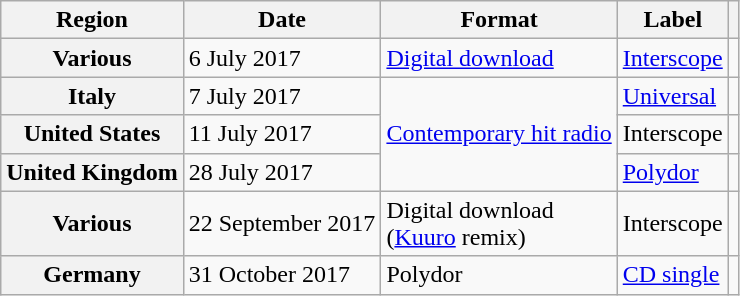<table class="wikitable plainrowheaders">
<tr>
<th scope="col">Region</th>
<th scope="col">Date</th>
<th scope="col">Format</th>
<th scope="col">Label</th>
<th scope="col"></th>
</tr>
<tr>
<th scope="row">Various</th>
<td>6 July 2017</td>
<td><a href='#'>Digital download</a></td>
<td><a href='#'>Interscope</a></td>
<td></td>
</tr>
<tr>
<th scope="row">Italy</th>
<td>7 July 2017</td>
<td rowspan="3"><a href='#'>Contemporary hit radio</a></td>
<td><a href='#'>Universal</a></td>
<td></td>
</tr>
<tr>
<th scope="row">United States</th>
<td>11 July 2017</td>
<td>Interscope</td>
<td></td>
</tr>
<tr>
<th scope="row">United Kingdom</th>
<td>28 July 2017</td>
<td><a href='#'>Polydor</a></td>
<td></td>
</tr>
<tr>
<th scope="row">Various</th>
<td>22 September 2017</td>
<td>Digital download<br>(<a href='#'>Kuuro</a> remix)</td>
<td>Interscope</td>
<td></td>
</tr>
<tr>
<th scope="row">Germany</th>
<td>31 October 2017</td>
<td>Polydor</td>
<td><a href='#'>CD single</a></td>
<td></td>
</tr>
</table>
